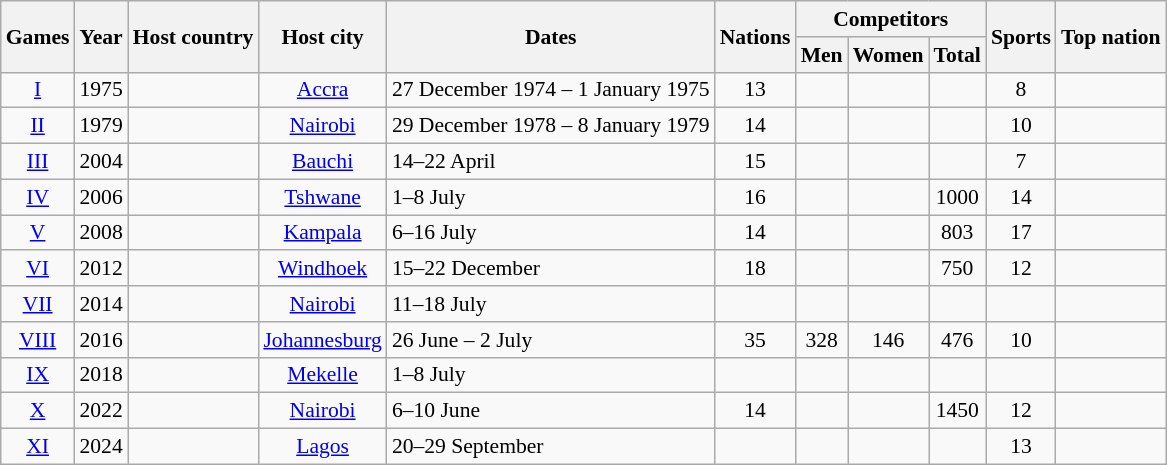<table class="sortable wikitable" style="text-align:center; font-size:90%;">
<tr>
<th rowspan=2>Games</th>
<th rowspan=2>Year</th>
<th rowspan=2>Host country</th>
<th rowspan=2>Host city</th>
<th rowspan=2>Dates</th>
<th rowspan=2>Nations</th>
<th colspan=3>Competitors</th>
<th rowspan=2>Sports</th>
<th rowspan=2>Top nation</th>
</tr>
<tr>
<th>Men</th>
<th>Women</th>
<th>Total</th>
</tr>
<tr>
<td><a href='#'>I</a></td>
<td>1975</td>
<td align=left></td>
<td><a href='#'>Accra</a></td>
<td align=left>27 December 1974 – 1 January 1975</td>
<td>13</td>
<td></td>
<td></td>
<td></td>
<td>8</td>
<td align=left></td>
</tr>
<tr>
<td><a href='#'>II</a></td>
<td>1979</td>
<td align=left></td>
<td><a href='#'>Nairobi</a></td>
<td align=left>29 December 1978 – 8 January 1979</td>
<td>14</td>
<td></td>
<td></td>
<td></td>
<td>10</td>
<td align=left></td>
</tr>
<tr>
<td><a href='#'>III</a></td>
<td>2004</td>
<td align=left></td>
<td><a href='#'>Bauchi</a></td>
<td align=left>14–22 April</td>
<td>15</td>
<td></td>
<td></td>
<td></td>
<td>7</td>
<td align=left></td>
</tr>
<tr>
<td><a href='#'>IV</a></td>
<td>2006</td>
<td align=left></td>
<td><a href='#'>Tshwane</a></td>
<td align=left>1–8 July</td>
<td>16</td>
<td></td>
<td></td>
<td>1000</td>
<td>14</td>
<td align=left></td>
</tr>
<tr>
<td><a href='#'>V</a></td>
<td>2008</td>
<td align=left></td>
<td><a href='#'>Kampala</a></td>
<td align=left>6–16 July</td>
<td>14</td>
<td></td>
<td></td>
<td>803</td>
<td>17</td>
<td align=left></td>
</tr>
<tr>
<td><a href='#'>VI</a></td>
<td>2012</td>
<td align=left></td>
<td><a href='#'>Windhoek</a></td>
<td align=left>15–22 December</td>
<td>18</td>
<td></td>
<td></td>
<td>750</td>
<td>12</td>
<td align=left></td>
</tr>
<tr>
<td><a href='#'>VII</a></td>
<td>2014</td>
<td align=left></td>
<td><a href='#'>Nairobi</a></td>
<td align=left>11–18 July</td>
<td></td>
<td></td>
<td></td>
<td></td>
<td></td>
<td></td>
</tr>
<tr>
<td><a href='#'>VIII</a></td>
<td>2016</td>
<td align=left></td>
<td><a href='#'>Johannesburg</a></td>
<td align=left>26 June – 2 July</td>
<td>35</td>
<td>328</td>
<td>146</td>
<td>476</td>
<td>10</td>
<td align=left></td>
</tr>
<tr>
<td><a href='#'>IX</a></td>
<td>2018</td>
<td align=left></td>
<td><a href='#'>Mekelle</a></td>
<td align=left>1–8 July</td>
<td></td>
<td></td>
<td></td>
<td></td>
<td></td>
<td></td>
</tr>
<tr>
<td><a href='#'>X</a></td>
<td>2022</td>
<td align=left></td>
<td><a href='#'>Nairobi</a></td>
<td align=left>6–10 June</td>
<td>14</td>
<td></td>
<td></td>
<td>1450</td>
<td>12</td>
<td></td>
</tr>
<tr>
<td><a href='#'>XI</a></td>
<td>2024</td>
<td align=left></td>
<td><a href='#'>Lagos</a></td>
<td align=left>20–29 September</td>
<td></td>
<td></td>
<td></td>
<td></td>
<td>13</td>
<td align=left></td>
</tr>
</table>
